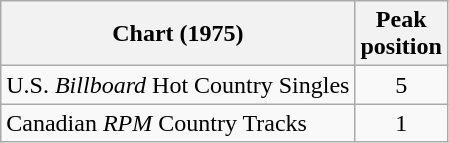<table class="wikitable sortable">
<tr>
<th align="left">Chart (1975)</th>
<th align="center">Peak<br>position</th>
</tr>
<tr>
<td align="left">U.S. <em>Billboard</em> Hot Country Singles</td>
<td align="center">5</td>
</tr>
<tr>
<td align="left">Canadian <em>RPM</em> Country Tracks</td>
<td align="center">1</td>
</tr>
</table>
